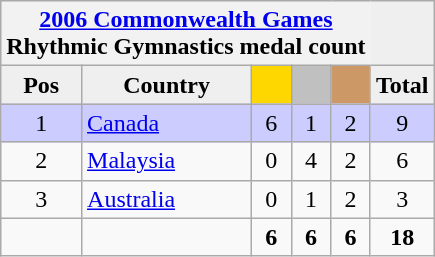<table class="wikitable" style="text-align:center">
<tr bgcolor="#efefef">
<th colspan=5 style="border-right:0px;";><a href='#'>2006 Commonwealth Games</a> <br> Rhythmic Gymnastics medal count</th>
<td style="border-left:0px";></td>
</tr>
<tr bgcolor="#efefef">
<td><strong>Pos</strong></td>
<td><strong>Country</strong></td>
<td bgcolor="gold"></td>
<td bgcolor="silver"></td>
<td bgcolor="CC9966"></td>
<td><strong>Total</strong></td>
</tr>
<tr style="background:#ccccff">
<td>1</td>
<td style="text-align:left"> <a href='#'>Canada</a></td>
<td>6</td>
<td>1</td>
<td>2</td>
<td>9</td>
</tr>
<tr>
<td>2</td>
<td style="text-align:left"> <a href='#'>Malaysia</a></td>
<td>0</td>
<td>4</td>
<td>2</td>
<td>6</td>
</tr>
<tr>
<td>3</td>
<td style="text-align:left"> <a href='#'>Australia</a></td>
<td>0</td>
<td>1</td>
<td>2</td>
<td>3</td>
</tr>
<tr>
<td></td>
<td></td>
<td><strong>6</strong></td>
<td><strong>6</strong></td>
<td><strong>6</strong></td>
<td><strong>18</strong></td>
</tr>
</table>
